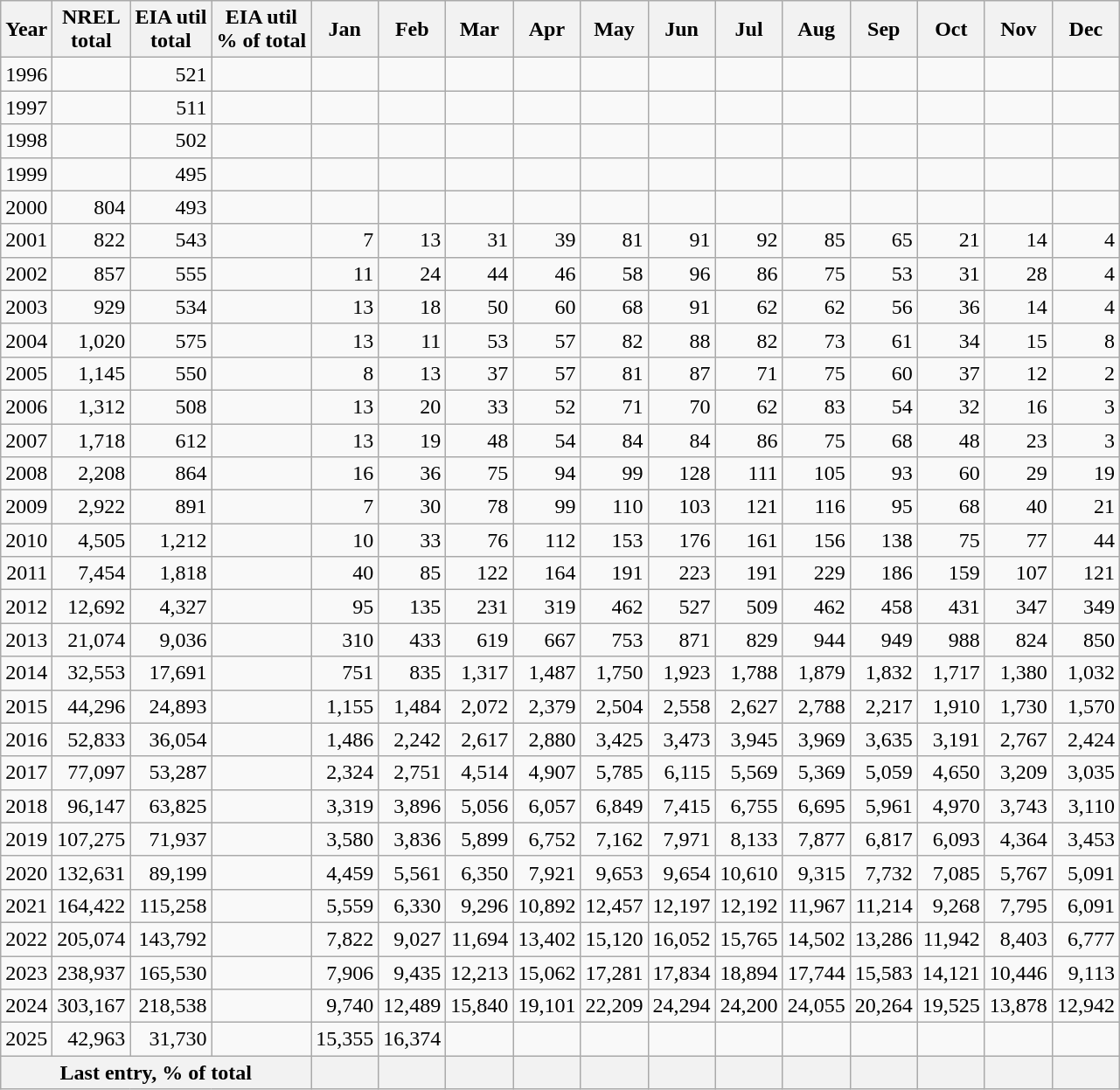<table class="wikitable" style="text-align:right;">
<tr>
<th>Year</th>
<th>NREL<br>total</th>
<th>EIA util<br>total</th>
<th>EIA util<br>% of total</th>
<th>Jan</th>
<th>Feb</th>
<th>Mar</th>
<th>Apr</th>
<th>May</th>
<th>Jun</th>
<th>Jul</th>
<th>Aug</th>
<th>Sep</th>
<th>Oct</th>
<th>Nov</th>
<th>Dec</th>
</tr>
<tr align=right>
<td>1996</td>
<td></td>
<td>521</td>
<td></td>
<td></td>
<td></td>
<td></td>
<td></td>
<td></td>
<td></td>
<td></td>
<td></td>
<td></td>
<td></td>
<td></td>
<td></td>
</tr>
<tr align=right>
<td>1997</td>
<td></td>
<td>511</td>
<td></td>
<td></td>
<td></td>
<td></td>
<td></td>
<td></td>
<td></td>
<td></td>
<td></td>
<td></td>
<td></td>
<td></td>
<td></td>
</tr>
<tr align=right>
<td>1998</td>
<td></td>
<td>502</td>
<td></td>
<td></td>
<td></td>
<td></td>
<td></td>
<td></td>
<td></td>
<td></td>
<td></td>
<td></td>
<td></td>
<td></td>
<td></td>
</tr>
<tr align=right>
<td>1999</td>
<td></td>
<td>495</td>
<td></td>
<td></td>
<td></td>
<td></td>
<td></td>
<td></td>
<td></td>
<td></td>
<td></td>
<td></td>
<td></td>
<td></td>
<td></td>
</tr>
<tr align=right>
<td>2000</td>
<td>804</td>
<td>493</td>
<td></td>
<td></td>
<td></td>
<td></td>
<td></td>
<td></td>
<td></td>
<td></td>
<td></td>
<td></td>
<td></td>
<td></td>
<td></td>
</tr>
<tr align=right>
<td>2001</td>
<td>822</td>
<td>543</td>
<td></td>
<td>7</td>
<td>13</td>
<td>31</td>
<td>39</td>
<td>81</td>
<td>91</td>
<td>92</td>
<td>85</td>
<td>65</td>
<td>21</td>
<td>14</td>
<td>4</td>
</tr>
<tr align=right>
<td>2002</td>
<td>857</td>
<td>555</td>
<td></td>
<td>11</td>
<td>24</td>
<td>44</td>
<td>46</td>
<td>58</td>
<td>96</td>
<td>86</td>
<td>75</td>
<td>53</td>
<td>31</td>
<td>28</td>
<td>4</td>
</tr>
<tr align=right>
<td>2003</td>
<td>929</td>
<td>534</td>
<td></td>
<td>13</td>
<td>18</td>
<td>50</td>
<td>60</td>
<td>68</td>
<td>91</td>
<td>62</td>
<td>62</td>
<td>56</td>
<td>36</td>
<td>14</td>
<td>4</td>
</tr>
<tr align=right>
<td>2004</td>
<td>1,020</td>
<td>575</td>
<td></td>
<td>13</td>
<td>11</td>
<td>53</td>
<td>57</td>
<td>82</td>
<td>88</td>
<td>82</td>
<td>73</td>
<td>61</td>
<td>34</td>
<td>15</td>
<td>8</td>
</tr>
<tr align=right>
<td>2005</td>
<td>1,145</td>
<td>550</td>
<td></td>
<td>8</td>
<td>13</td>
<td>37</td>
<td>57</td>
<td>81</td>
<td>87</td>
<td>71</td>
<td>75</td>
<td>60</td>
<td>37</td>
<td>12</td>
<td>2</td>
</tr>
<tr align=right>
<td>2006</td>
<td>1,312</td>
<td>508</td>
<td></td>
<td>13</td>
<td>20</td>
<td>33</td>
<td>52</td>
<td>71</td>
<td>70</td>
<td>62</td>
<td>83</td>
<td>54</td>
<td>32</td>
<td>16</td>
<td>3</td>
</tr>
<tr align=right>
<td>2007</td>
<td>1,718</td>
<td>612</td>
<td></td>
<td>13</td>
<td>19</td>
<td>48</td>
<td>54</td>
<td>84</td>
<td>84</td>
<td>86</td>
<td>75</td>
<td>68</td>
<td>48</td>
<td>23</td>
<td>3</td>
</tr>
<tr align=right>
<td>2008</td>
<td>2,208</td>
<td>864</td>
<td></td>
<td>16</td>
<td>36</td>
<td>75</td>
<td>94</td>
<td>99</td>
<td>128</td>
<td>111</td>
<td>105</td>
<td>93</td>
<td>60</td>
<td>29</td>
<td>19</td>
</tr>
<tr align=right>
<td>2009</td>
<td>2,922</td>
<td>891</td>
<td></td>
<td>7</td>
<td>30</td>
<td>78</td>
<td>99</td>
<td>110</td>
<td>103</td>
<td>121</td>
<td>116</td>
<td>95</td>
<td>68</td>
<td>40</td>
<td>21</td>
</tr>
<tr align=right>
<td>2010</td>
<td>4,505</td>
<td>1,212</td>
<td></td>
<td>10</td>
<td>33</td>
<td>76</td>
<td>112</td>
<td>153</td>
<td>176</td>
<td>161</td>
<td>156</td>
<td>138</td>
<td>75</td>
<td>77</td>
<td>44</td>
</tr>
<tr align=right>
<td>2011</td>
<td>7,454</td>
<td>1,818</td>
<td></td>
<td>40</td>
<td>85</td>
<td>122</td>
<td>164</td>
<td>191</td>
<td>223</td>
<td>191</td>
<td>229</td>
<td>186</td>
<td>159</td>
<td>107</td>
<td>121</td>
</tr>
<tr align=right>
<td>2012</td>
<td>12,692</td>
<td>4,327</td>
<td></td>
<td>95</td>
<td>135</td>
<td>231</td>
<td>319</td>
<td>462</td>
<td>527</td>
<td>509</td>
<td>462</td>
<td>458</td>
<td>431</td>
<td>347</td>
<td>349</td>
</tr>
<tr align=right>
<td>2013</td>
<td>21,074</td>
<td>9,036</td>
<td></td>
<td>310</td>
<td>433</td>
<td>619</td>
<td>667</td>
<td>753</td>
<td>871</td>
<td>829</td>
<td>944</td>
<td>949</td>
<td>988</td>
<td>824</td>
<td>850</td>
</tr>
<tr align=right>
<td>2014</td>
<td>32,553</td>
<td>17,691</td>
<td></td>
<td>751</td>
<td>835</td>
<td>1,317</td>
<td>1,487</td>
<td>1,750</td>
<td>1,923</td>
<td>1,788</td>
<td>1,879</td>
<td>1,832</td>
<td>1,717</td>
<td>1,380</td>
<td>1,032</td>
</tr>
<tr align=right>
<td>2015</td>
<td>44,296</td>
<td>24,893</td>
<td></td>
<td>1,155</td>
<td>1,484</td>
<td>2,072</td>
<td>2,379</td>
<td>2,504</td>
<td>2,558</td>
<td>2,627</td>
<td>2,788</td>
<td>2,217</td>
<td>1,910</td>
<td>1,730</td>
<td>1,570</td>
</tr>
<tr align=right>
<td>2016</td>
<td>52,833</td>
<td>36,054</td>
<td></td>
<td>1,486</td>
<td>2,242</td>
<td>2,617</td>
<td>2,880</td>
<td>3,425</td>
<td>3,473</td>
<td>3,945</td>
<td>3,969</td>
<td>3,635</td>
<td>3,191</td>
<td>2,767</td>
<td>2,424</td>
</tr>
<tr align=right>
<td>2017</td>
<td>77,097</td>
<td>53,287</td>
<td></td>
<td>2,324</td>
<td>2,751</td>
<td>4,514</td>
<td>4,907</td>
<td>5,785</td>
<td>6,115</td>
<td>5,569</td>
<td>5,369</td>
<td>5,059</td>
<td>4,650</td>
<td>3,209</td>
<td>3,035</td>
</tr>
<tr align=right>
<td>2018</td>
<td>96,147</td>
<td>63,825</td>
<td></td>
<td>3,319</td>
<td>3,896</td>
<td>5,056</td>
<td>6,057</td>
<td>6,849</td>
<td>7,415</td>
<td>6,755</td>
<td>6,695</td>
<td>5,961</td>
<td>4,970</td>
<td>3,743</td>
<td>3,110</td>
</tr>
<tr align=right>
<td>2019</td>
<td>107,275</td>
<td>71,937</td>
<td></td>
<td>3,580</td>
<td>3,836</td>
<td>5,899</td>
<td>6,752</td>
<td>7,162</td>
<td>7,971</td>
<td>8,133</td>
<td>7,877</td>
<td>6,817</td>
<td>6,093</td>
<td>4,364</td>
<td>3,453</td>
</tr>
<tr align=right>
<td>2020</td>
<td>132,631</td>
<td>89,199</td>
<td></td>
<td>4,459</td>
<td>5,561</td>
<td>6,350</td>
<td>7,921</td>
<td>9,653</td>
<td>9,654</td>
<td>10,610</td>
<td>9,315</td>
<td>7,732</td>
<td>7,085</td>
<td>5,767</td>
<td>5,091</td>
</tr>
<tr align=right>
<td>2021</td>
<td>164,422</td>
<td>115,258</td>
<td></td>
<td>5,559</td>
<td>6,330</td>
<td>9,296</td>
<td>10,892</td>
<td>12,457</td>
<td>12,197</td>
<td>12,192</td>
<td>11,967</td>
<td>11,214</td>
<td>9,268</td>
<td>7,795</td>
<td>6,091</td>
</tr>
<tr align=right>
<td>2022</td>
<td>205,074</td>
<td>143,792</td>
<td></td>
<td>7,822</td>
<td>9,027</td>
<td>11,694</td>
<td>13,402</td>
<td>15,120</td>
<td>16,052</td>
<td>15,765</td>
<td>14,502</td>
<td>13,286</td>
<td>11,942</td>
<td>8,403</td>
<td>6,777</td>
</tr>
<tr align=right>
<td>2023</td>
<td>238,937</td>
<td>165,530</td>
<td></td>
<td>7,906</td>
<td>9,435</td>
<td>12,213</td>
<td>15,062</td>
<td>17,281</td>
<td>17,834</td>
<td>18,894</td>
<td>17,744</td>
<td>15,583</td>
<td>14,121</td>
<td>10,446</td>
<td>9,113</td>
</tr>
<tr align=right>
<td>2024</td>
<td>303,167</td>
<td>218,538</td>
<td></td>
<td>9,740</td>
<td>12,489</td>
<td>15,840</td>
<td>19,101</td>
<td>22,209</td>
<td>24,294</td>
<td>24,200</td>
<td>24,055</td>
<td>20,264</td>
<td>19,525</td>
<td>13,878</td>
<td>12,942</td>
</tr>
<tr align=right>
<td>2025</td>
<td>42,963</td>
<td>31,730</td>
<td></td>
<td>15,355</td>
<td>16,374</td>
<td></td>
<td></td>
<td></td>
<td></td>
<td></td>
<td></td>
<td></td>
<td></td>
<td></td>
<td></td>
</tr>
<tr align=right>
<th colspan=4>Last entry, % of total</th>
<th></th>
<th></th>
<th></th>
<th></th>
<th></th>
<th></th>
<th></th>
<th></th>
<th></th>
<th></th>
<th></th>
<th></th>
</tr>
</table>
